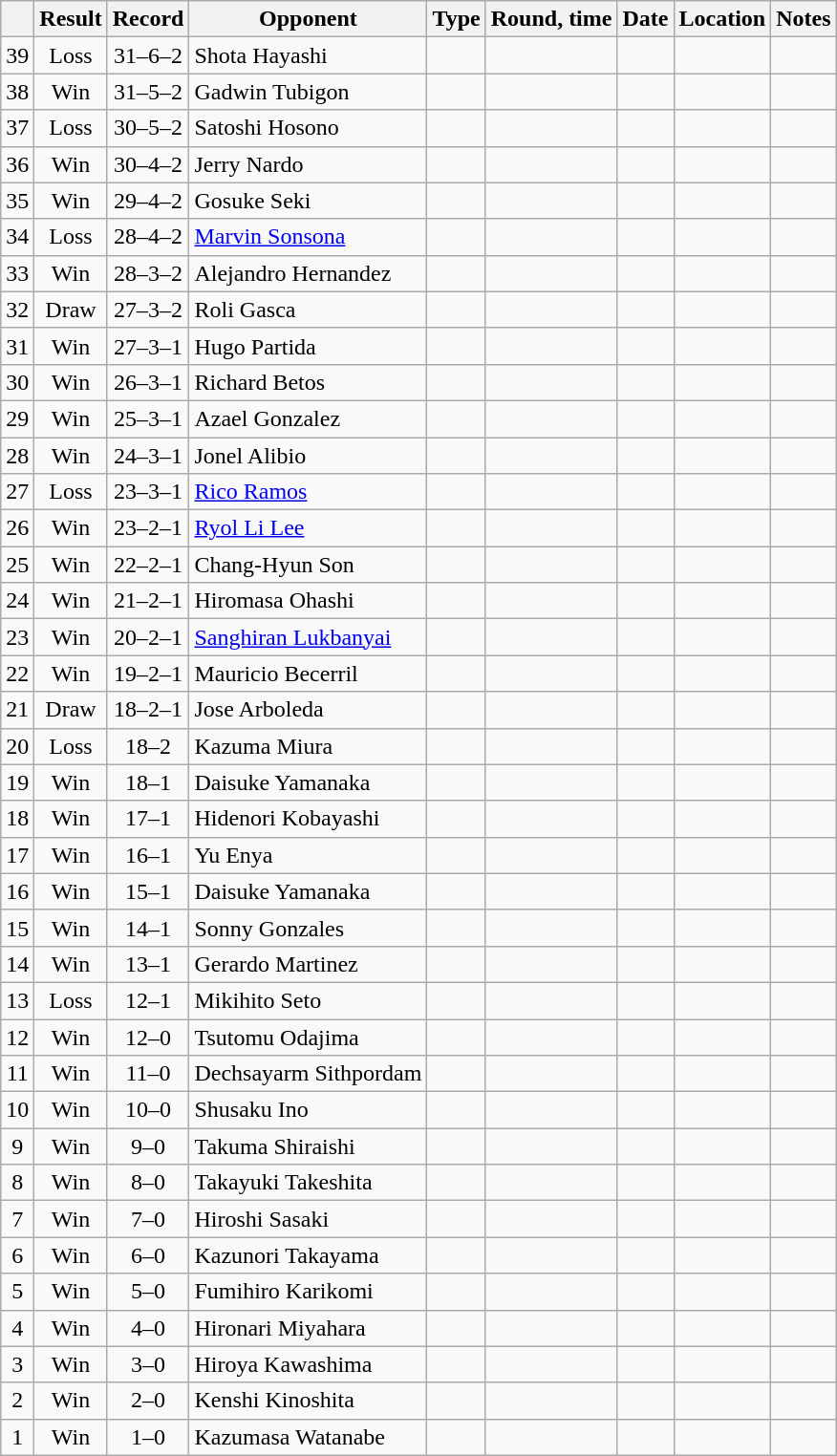<table class=wikitable style=text-align:center>
<tr>
<th></th>
<th>Result</th>
<th>Record</th>
<th>Opponent</th>
<th>Type</th>
<th>Round, time</th>
<th>Date</th>
<th>Location</th>
<th>Notes</th>
</tr>
<tr>
<td>39</td>
<td>Loss</td>
<td>31–6–2</td>
<td align=left>Shota Hayashi</td>
<td></td>
<td></td>
<td></td>
<td align=left></td>
<td align=left></td>
</tr>
<tr>
<td>38</td>
<td>Win</td>
<td>31–5–2</td>
<td align=left>Gadwin Tubigon</td>
<td></td>
<td></td>
<td></td>
<td align=left></td>
<td align=left></td>
</tr>
<tr>
<td>37</td>
<td>Loss</td>
<td>30–5–2</td>
<td align=left>Satoshi Hosono</td>
<td></td>
<td></td>
<td></td>
<td align=left></td>
<td align=left></td>
</tr>
<tr>
<td>36</td>
<td>Win</td>
<td>30–4–2</td>
<td align=left>Jerry Nardo</td>
<td></td>
<td></td>
<td></td>
<td align=left></td>
<td align=left></td>
</tr>
<tr>
<td>35</td>
<td>Win</td>
<td>29–4–2</td>
<td align=left>Gosuke Seki</td>
<td></td>
<td></td>
<td></td>
<td align=left></td>
<td align=left></td>
</tr>
<tr>
<td>34</td>
<td>Loss</td>
<td>28–4–2</td>
<td align=left><a href='#'>Marvin Sonsona</a></td>
<td></td>
<td></td>
<td></td>
<td align=left></td>
<td align=left></td>
</tr>
<tr>
<td>33</td>
<td>Win</td>
<td>28–3–2</td>
<td align=left>Alejandro Hernandez</td>
<td></td>
<td></td>
<td></td>
<td align=left></td>
<td align=left></td>
</tr>
<tr>
<td>32</td>
<td>Draw</td>
<td>27–3–2</td>
<td align=left>Roli Gasca</td>
<td></td>
<td></td>
<td></td>
<td align=left></td>
<td align=left></td>
</tr>
<tr>
<td>31</td>
<td>Win</td>
<td>27–3–1</td>
<td align=left>Hugo Partida</td>
<td></td>
<td></td>
<td></td>
<td align=left></td>
<td align=left></td>
</tr>
<tr>
<td>30</td>
<td>Win</td>
<td>26–3–1</td>
<td align=left>Richard Betos</td>
<td></td>
<td></td>
<td></td>
<td align=left></td>
<td align=left></td>
</tr>
<tr>
<td>29</td>
<td>Win</td>
<td>25–3–1</td>
<td align=left>Azael Gonzalez</td>
<td></td>
<td></td>
<td></td>
<td align=left></td>
<td align=left></td>
</tr>
<tr>
<td>28</td>
<td>Win</td>
<td>24–3–1</td>
<td align=left>Jonel Alibio</td>
<td></td>
<td></td>
<td></td>
<td align=left></td>
<td align=left></td>
</tr>
<tr>
<td>27</td>
<td>Loss</td>
<td>23–3–1</td>
<td align=left><a href='#'>Rico Ramos</a></td>
<td></td>
<td></td>
<td></td>
<td align=left></td>
<td align=left></td>
</tr>
<tr>
<td>26</td>
<td>Win</td>
<td>23–2–1</td>
<td align=left><a href='#'>Ryol Li Lee</a></td>
<td></td>
<td></td>
<td></td>
<td align=left></td>
<td align=left></td>
</tr>
<tr>
<td>25</td>
<td>Win</td>
<td>22–2–1</td>
<td align=left>Chang-Hyun Son</td>
<td></td>
<td></td>
<td></td>
<td align=left></td>
<td align=left></td>
</tr>
<tr>
<td>24</td>
<td>Win</td>
<td>21–2–1</td>
<td align=left>Hiromasa Ohashi</td>
<td></td>
<td></td>
<td></td>
<td align=left></td>
<td align=left></td>
</tr>
<tr>
<td>23</td>
<td>Win</td>
<td>20–2–1</td>
<td align=left><a href='#'>Sanghiran Lukbanyai</a></td>
<td></td>
<td></td>
<td></td>
<td align=left></td>
<td align=left></td>
</tr>
<tr>
<td>22</td>
<td>Win</td>
<td>19–2–1</td>
<td align=left>Mauricio Becerril</td>
<td></td>
<td></td>
<td></td>
<td align=left></td>
<td align=left></td>
</tr>
<tr>
<td>21</td>
<td>Draw</td>
<td>18–2–1</td>
<td align=left>Jose Arboleda</td>
<td></td>
<td></td>
<td></td>
<td align=left></td>
<td align=left></td>
</tr>
<tr>
<td>20</td>
<td>Loss</td>
<td>18–2</td>
<td align=left>Kazuma Miura</td>
<td></td>
<td></td>
<td></td>
<td align=left></td>
<td align=left></td>
</tr>
<tr>
<td>19</td>
<td>Win</td>
<td>18–1</td>
<td align=left>Daisuke Yamanaka</td>
<td></td>
<td></td>
<td></td>
<td align=left></td>
<td align=left></td>
</tr>
<tr>
<td>18</td>
<td>Win</td>
<td>17–1</td>
<td align=left>Hidenori Kobayashi</td>
<td></td>
<td></td>
<td></td>
<td align=left></td>
<td align=left></td>
</tr>
<tr>
<td>17</td>
<td>Win</td>
<td>16–1</td>
<td align=left>Yu Enya</td>
<td></td>
<td></td>
<td></td>
<td align=left></td>
<td align=left></td>
</tr>
<tr>
<td>16</td>
<td>Win</td>
<td>15–1</td>
<td align=left>Daisuke Yamanaka</td>
<td></td>
<td></td>
<td></td>
<td align=left></td>
<td align=left></td>
</tr>
<tr>
<td>15</td>
<td>Win</td>
<td>14–1</td>
<td align=left>Sonny Gonzales</td>
<td></td>
<td></td>
<td></td>
<td align=left></td>
<td align=left></td>
</tr>
<tr>
<td>14</td>
<td>Win</td>
<td>13–1</td>
<td align=left>Gerardo Martinez</td>
<td></td>
<td></td>
<td></td>
<td align=left></td>
<td align=left></td>
</tr>
<tr>
<td>13</td>
<td>Loss</td>
<td>12–1</td>
<td align=left>Mikihito Seto</td>
<td></td>
<td></td>
<td></td>
<td align=left></td>
<td align=left></td>
</tr>
<tr>
<td>12</td>
<td>Win</td>
<td>12–0</td>
<td align=left>Tsutomu Odajima</td>
<td></td>
<td></td>
<td></td>
<td align=left></td>
<td align=left></td>
</tr>
<tr>
<td>11</td>
<td>Win</td>
<td>11–0</td>
<td align=left>Dechsayarm Sithpordam</td>
<td></td>
<td></td>
<td></td>
<td align=left></td>
<td align=left></td>
</tr>
<tr>
<td>10</td>
<td>Win</td>
<td>10–0</td>
<td align=left>Shusaku Ino</td>
<td></td>
<td></td>
<td></td>
<td align=left></td>
<td align=left></td>
</tr>
<tr>
<td>9</td>
<td>Win</td>
<td>9–0</td>
<td align=left>Takuma Shiraishi</td>
<td></td>
<td></td>
<td></td>
<td align=left></td>
<td align=left></td>
</tr>
<tr>
<td>8</td>
<td>Win</td>
<td>8–0</td>
<td align=left>Takayuki Takeshita</td>
<td></td>
<td></td>
<td></td>
<td align=left></td>
<td align=left></td>
</tr>
<tr>
<td>7</td>
<td>Win</td>
<td>7–0</td>
<td align=left>Hiroshi Sasaki</td>
<td></td>
<td></td>
<td></td>
<td align=left></td>
<td align=left></td>
</tr>
<tr>
<td>6</td>
<td>Win</td>
<td>6–0</td>
<td align=left>Kazunori Takayama</td>
<td></td>
<td></td>
<td></td>
<td align=left></td>
<td align=left></td>
</tr>
<tr>
<td>5</td>
<td>Win</td>
<td>5–0</td>
<td align=left>Fumihiro Karikomi</td>
<td></td>
<td></td>
<td></td>
<td align=left></td>
<td align=left></td>
</tr>
<tr>
<td>4</td>
<td>Win</td>
<td>4–0</td>
<td align=left>Hironari Miyahara</td>
<td></td>
<td></td>
<td></td>
<td align=left></td>
<td align=left></td>
</tr>
<tr>
<td>3</td>
<td>Win</td>
<td>3–0</td>
<td align=left>Hiroya Kawashima</td>
<td></td>
<td></td>
<td></td>
<td align=left></td>
<td align=left></td>
</tr>
<tr>
<td>2</td>
<td>Win</td>
<td>2–0</td>
<td align=left>Kenshi Kinoshita</td>
<td></td>
<td></td>
<td></td>
<td align=left></td>
<td align=left></td>
</tr>
<tr>
<td>1</td>
<td>Win</td>
<td>1–0</td>
<td align=left>Kazumasa Watanabe</td>
<td></td>
<td></td>
<td></td>
<td align=left></td>
<td align=left></td>
</tr>
</table>
